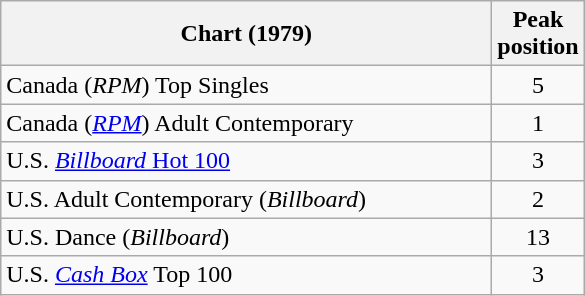<table class="wikitable sortable">
<tr>
<th scope="col" style="width:20em;">Chart (1979)</th>
<th scope="col">Peak<br>position</th>
</tr>
<tr>
<td>Canada (<em>RPM</em>) Top Singles</td>
<td style="text-align:center;">5</td>
</tr>
<tr>
<td>Canada (<em><a href='#'>RPM</a></em>) Adult Contemporary</td>
<td style="text-align:center;">1</td>
</tr>
<tr>
<td>U.S. <a href='#'><em>Billboard</em> Hot 100</a></td>
<td style="text-align:center;">3</td>
</tr>
<tr>
<td>U.S. Adult Contemporary (<em>Billboard</em>)</td>
<td style="text-align:center;">2</td>
</tr>
<tr>
<td>U.S. Dance (<em>Billboard</em>)</td>
<td style="text-align:center;">13</td>
</tr>
<tr>
<td>U.S. <em><a href='#'>Cash Box</a></em> Top 100</td>
<td style="text-align:center;">3</td>
</tr>
</table>
